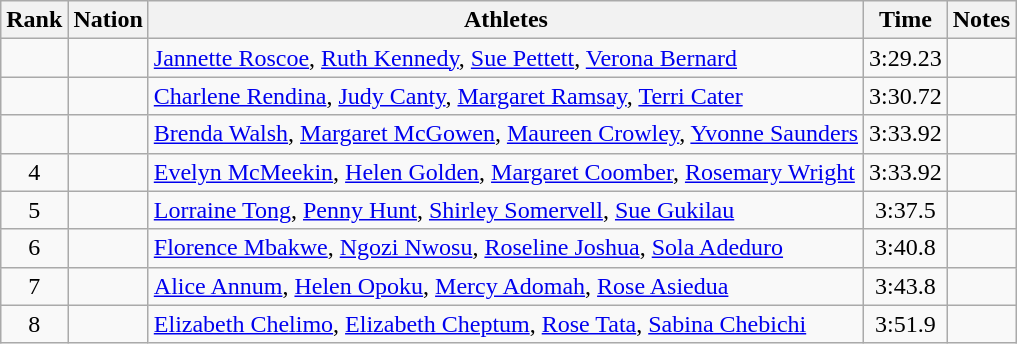<table class="wikitable sortable" style="text-align:center">
<tr>
<th>Rank</th>
<th>Nation</th>
<th>Athletes</th>
<th>Time</th>
<th>Notes</th>
</tr>
<tr>
<td></td>
<td align=left></td>
<td align=left><a href='#'>Jannette Roscoe</a>, <a href='#'>Ruth Kennedy</a>, <a href='#'>Sue Pettett</a>, <a href='#'>Verona Bernard</a></td>
<td>3:29.23</td>
<td></td>
</tr>
<tr>
<td></td>
<td align=left></td>
<td align=left><a href='#'>Charlene Rendina</a>, <a href='#'>Judy Canty</a>, <a href='#'>Margaret Ramsay</a>, <a href='#'>Terri Cater</a></td>
<td>3:30.72</td>
<td></td>
</tr>
<tr>
<td></td>
<td align=left></td>
<td align=left><a href='#'>Brenda Walsh</a>, <a href='#'>Margaret McGowen</a>, <a href='#'>Maureen Crowley</a>, <a href='#'>Yvonne Saunders</a></td>
<td>3:33.92</td>
<td></td>
</tr>
<tr>
<td>4</td>
<td align=left></td>
<td align=left><a href='#'>Evelyn McMeekin</a>, <a href='#'>Helen Golden</a>, <a href='#'>Margaret Coomber</a>, <a href='#'>Rosemary Wright</a></td>
<td>3:33.92</td>
<td></td>
</tr>
<tr>
<td>5</td>
<td align=left></td>
<td align=left><a href='#'>Lorraine Tong</a>, <a href='#'>Penny Hunt</a>, <a href='#'>Shirley Somervell</a>, <a href='#'>Sue Gukilau</a></td>
<td>3:37.5</td>
<td></td>
</tr>
<tr>
<td>6</td>
<td align=left></td>
<td align=left><a href='#'>Florence Mbakwe</a>, <a href='#'>Ngozi Nwosu</a>, <a href='#'>Roseline Joshua</a>, <a href='#'>Sola Adeduro</a></td>
<td>3:40.8</td>
<td></td>
</tr>
<tr>
<td>7</td>
<td align=left></td>
<td align=left><a href='#'>Alice Annum</a>, <a href='#'>Helen Opoku</a>, <a href='#'>Mercy Adomah</a>, <a href='#'>Rose Asiedua</a></td>
<td>3:43.8</td>
<td></td>
</tr>
<tr>
<td>8</td>
<td align=left></td>
<td align=left><a href='#'>Elizabeth Chelimo</a>, <a href='#'>Elizabeth Cheptum</a>, <a href='#'>Rose Tata</a>, <a href='#'>Sabina Chebichi</a></td>
<td>3:51.9</td>
<td></td>
</tr>
</table>
